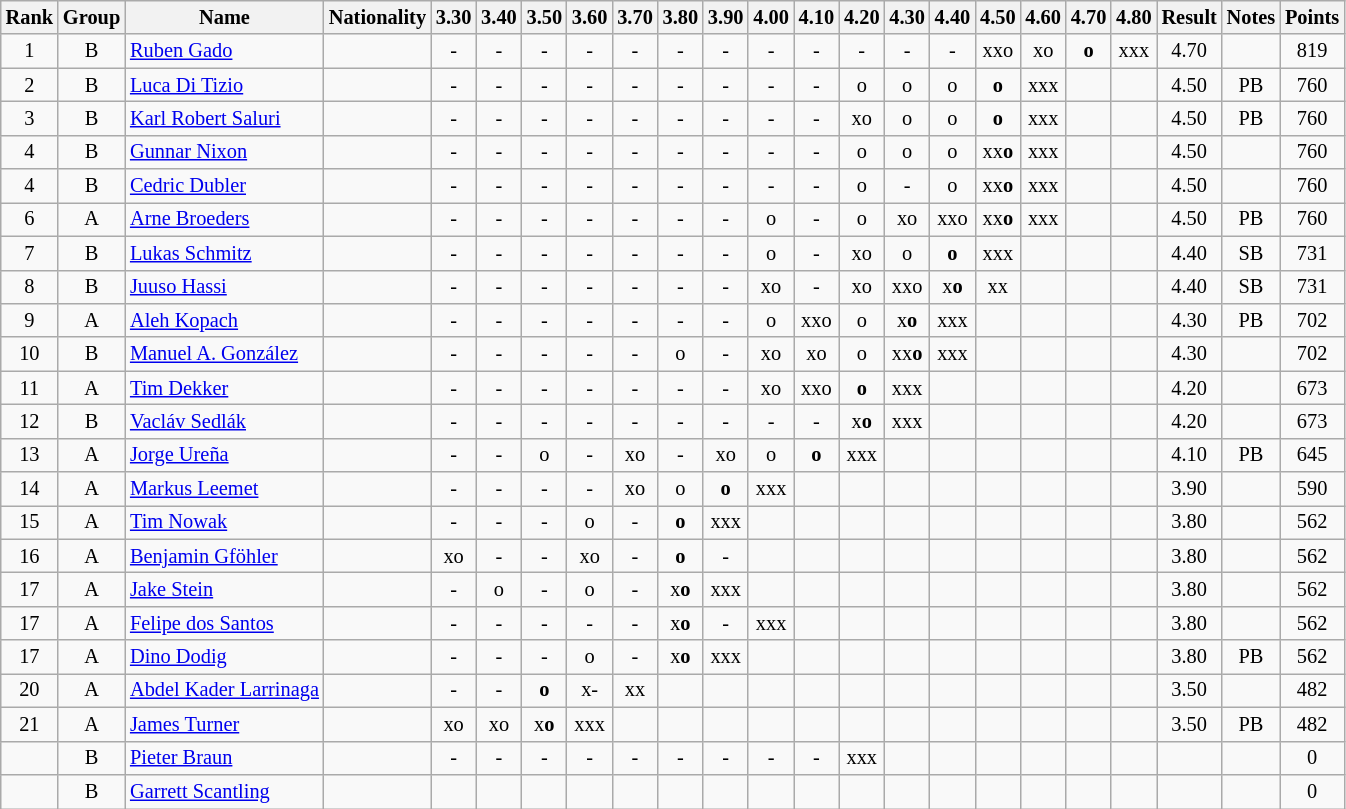<table class="wikitable sortable" style="text-align:center;font-size:85%">
<tr>
<th>Rank</th>
<th>Group</th>
<th>Name</th>
<th>Nationality</th>
<th>3.30</th>
<th>3.40</th>
<th>3.50</th>
<th>3.60</th>
<th>3.70</th>
<th>3.80</th>
<th>3.90</th>
<th>4.00</th>
<th>4.10</th>
<th>4.20</th>
<th>4.30</th>
<th>4.40</th>
<th>4.50</th>
<th>4.60</th>
<th>4.70</th>
<th>4.80</th>
<th>Result</th>
<th>Notes</th>
<th>Points</th>
</tr>
<tr>
<td>1</td>
<td>B</td>
<td align="left"><a href='#'>Ruben Gado</a></td>
<td align=left></td>
<td>-</td>
<td>-</td>
<td>-</td>
<td>-</td>
<td>-</td>
<td>-</td>
<td>-</td>
<td>-</td>
<td>-</td>
<td>-</td>
<td>-</td>
<td>-</td>
<td>xxo</td>
<td>xo</td>
<td><strong>o</strong></td>
<td>xxx</td>
<td>4.70</td>
<td></td>
<td>819</td>
</tr>
<tr>
<td>2</td>
<td>B</td>
<td align="left"><a href='#'>Luca Di Tizio</a></td>
<td align=left></td>
<td>-</td>
<td>-</td>
<td>-</td>
<td>-</td>
<td>-</td>
<td>-</td>
<td>-</td>
<td>-</td>
<td>-</td>
<td>o</td>
<td>o</td>
<td>o</td>
<td><strong>o</strong></td>
<td>xxx</td>
<td></td>
<td></td>
<td>4.50</td>
<td>PB</td>
<td>760</td>
</tr>
<tr>
<td>3</td>
<td>B</td>
<td align="left"><a href='#'>Karl Robert Saluri</a></td>
<td align=left></td>
<td>-</td>
<td>-</td>
<td>-</td>
<td>-</td>
<td>-</td>
<td>-</td>
<td>-</td>
<td>-</td>
<td>-</td>
<td>xo</td>
<td>o</td>
<td>o</td>
<td><strong>o</strong></td>
<td>xxx</td>
<td></td>
<td></td>
<td>4.50</td>
<td>PB</td>
<td>760</td>
</tr>
<tr>
<td>4</td>
<td>B</td>
<td align="left"><a href='#'>Gunnar Nixon</a></td>
<td align=left></td>
<td>-</td>
<td>-</td>
<td>-</td>
<td>-</td>
<td>-</td>
<td>-</td>
<td>-</td>
<td>-</td>
<td>-</td>
<td>o</td>
<td>o</td>
<td>o</td>
<td>xx<strong>o</strong></td>
<td>xxx</td>
<td></td>
<td></td>
<td>4.50</td>
<td></td>
<td>760</td>
</tr>
<tr>
<td>4</td>
<td>B</td>
<td align="left"><a href='#'>Cedric Dubler</a></td>
<td align=left></td>
<td>-</td>
<td>-</td>
<td>-</td>
<td>-</td>
<td>-</td>
<td>-</td>
<td>-</td>
<td>-</td>
<td>-</td>
<td>o</td>
<td>-</td>
<td>o</td>
<td>xx<strong>o</strong></td>
<td>xxx</td>
<td></td>
<td></td>
<td>4.50</td>
<td></td>
<td>760</td>
</tr>
<tr>
<td>6</td>
<td>A</td>
<td align="left"><a href='#'>Arne Broeders</a></td>
<td align=left></td>
<td>-</td>
<td>-</td>
<td>-</td>
<td>-</td>
<td>-</td>
<td>-</td>
<td>-</td>
<td>o</td>
<td>-</td>
<td>o</td>
<td>xo</td>
<td>xxo</td>
<td>xx<strong>o</strong></td>
<td>xxx</td>
<td></td>
<td></td>
<td>4.50</td>
<td>PB</td>
<td>760</td>
</tr>
<tr>
<td>7</td>
<td>B</td>
<td align="left"><a href='#'>Lukas Schmitz</a></td>
<td align=left></td>
<td>-</td>
<td>-</td>
<td>-</td>
<td>-</td>
<td>-</td>
<td>-</td>
<td>-</td>
<td>o</td>
<td>-</td>
<td>xo</td>
<td>o</td>
<td><strong>o</strong></td>
<td>xxx</td>
<td></td>
<td></td>
<td></td>
<td>4.40</td>
<td>SB</td>
<td>731</td>
</tr>
<tr>
<td>8</td>
<td>B</td>
<td align="left"><a href='#'>Juuso Hassi</a></td>
<td align=left></td>
<td>-</td>
<td>-</td>
<td>-</td>
<td>-</td>
<td>-</td>
<td>-</td>
<td>-</td>
<td>xo</td>
<td>-</td>
<td>xo</td>
<td>xxo</td>
<td>x<strong>o</strong></td>
<td>xx</td>
<td></td>
<td></td>
<td></td>
<td>4.40</td>
<td>SB</td>
<td>731</td>
</tr>
<tr>
<td>9</td>
<td>A</td>
<td align="left"><a href='#'>Aleh Kopach</a></td>
<td align=left></td>
<td>-</td>
<td>-</td>
<td>-</td>
<td>-</td>
<td>-</td>
<td>-</td>
<td>-</td>
<td>o</td>
<td>xxo</td>
<td>o</td>
<td>x<strong>o</strong></td>
<td>xxx</td>
<td></td>
<td></td>
<td></td>
<td></td>
<td>4.30</td>
<td>PB</td>
<td>702</td>
</tr>
<tr>
<td>10</td>
<td>B</td>
<td align="left"><a href='#'>Manuel A. González</a></td>
<td align=left></td>
<td>-</td>
<td>-</td>
<td>-</td>
<td>-</td>
<td>-</td>
<td>o</td>
<td>-</td>
<td>xo</td>
<td>xo</td>
<td>o</td>
<td>xx<strong>o</strong></td>
<td>xxx</td>
<td></td>
<td></td>
<td></td>
<td></td>
<td>4.30</td>
<td></td>
<td>702</td>
</tr>
<tr>
<td>11</td>
<td>A</td>
<td align="left"><a href='#'>Tim Dekker</a></td>
<td align=left></td>
<td>-</td>
<td>-</td>
<td>-</td>
<td>-</td>
<td>-</td>
<td>-</td>
<td>-</td>
<td>xo</td>
<td>xxo</td>
<td><strong>o</strong></td>
<td>xxx</td>
<td></td>
<td></td>
<td></td>
<td></td>
<td></td>
<td>4.20</td>
<td></td>
<td>673</td>
</tr>
<tr>
<td>12</td>
<td>B</td>
<td align="left"><a href='#'>Vacláv Sedlák</a></td>
<td align=left></td>
<td>-</td>
<td>-</td>
<td>-</td>
<td>-</td>
<td>-</td>
<td>-</td>
<td>-</td>
<td>-</td>
<td>-</td>
<td>x<strong>o</strong></td>
<td>xxx</td>
<td></td>
<td></td>
<td></td>
<td></td>
<td></td>
<td>4.20</td>
<td></td>
<td>673</td>
</tr>
<tr>
<td>13</td>
<td>A</td>
<td align="left"><a href='#'>Jorge Ureña</a></td>
<td align=left></td>
<td>-</td>
<td>-</td>
<td>o</td>
<td>-</td>
<td>xo</td>
<td>-</td>
<td>xo</td>
<td>o</td>
<td><strong>o</strong></td>
<td>xxx</td>
<td></td>
<td></td>
<td></td>
<td></td>
<td></td>
<td></td>
<td>4.10</td>
<td>PB</td>
<td>645</td>
</tr>
<tr>
<td>14</td>
<td>A</td>
<td align="left"><a href='#'>Markus Leemet</a></td>
<td align=left></td>
<td>-</td>
<td>-</td>
<td>-</td>
<td>-</td>
<td>xo</td>
<td>o</td>
<td><strong>o</strong></td>
<td>xxx</td>
<td></td>
<td></td>
<td></td>
<td></td>
<td></td>
<td></td>
<td></td>
<td></td>
<td>3.90</td>
<td></td>
<td>590</td>
</tr>
<tr>
<td>15</td>
<td>A</td>
<td align="left"><a href='#'>Tim Nowak</a></td>
<td align=left></td>
<td>-</td>
<td>-</td>
<td>-</td>
<td>o</td>
<td>-</td>
<td><strong>o</strong></td>
<td>xxx</td>
<td></td>
<td></td>
<td></td>
<td></td>
<td></td>
<td></td>
<td></td>
<td></td>
<td></td>
<td>3.80</td>
<td></td>
<td>562</td>
</tr>
<tr>
<td>16</td>
<td>A</td>
<td align="left"><a href='#'>Benjamin Gföhler</a></td>
<td align=left></td>
<td>xo</td>
<td>-</td>
<td>-</td>
<td>xo</td>
<td>-</td>
<td><strong>o</strong></td>
<td>-</td>
<td></td>
<td></td>
<td></td>
<td></td>
<td></td>
<td></td>
<td></td>
<td></td>
<td></td>
<td>3.80</td>
<td></td>
<td>562</td>
</tr>
<tr>
<td>17</td>
<td>A</td>
<td align="left"><a href='#'>Jake Stein</a></td>
<td align=left></td>
<td>-</td>
<td>o</td>
<td>-</td>
<td>o</td>
<td>-</td>
<td>x<strong>o</strong></td>
<td>xxx</td>
<td></td>
<td></td>
<td></td>
<td></td>
<td></td>
<td></td>
<td></td>
<td></td>
<td></td>
<td>3.80</td>
<td></td>
<td>562</td>
</tr>
<tr>
<td>17</td>
<td>A</td>
<td align="left"><a href='#'>Felipe dos Santos</a></td>
<td align=left></td>
<td>-</td>
<td>-</td>
<td>-</td>
<td>-</td>
<td>-</td>
<td>x<strong>o</strong></td>
<td>-</td>
<td>xxx</td>
<td></td>
<td></td>
<td></td>
<td></td>
<td></td>
<td></td>
<td></td>
<td></td>
<td>3.80</td>
<td></td>
<td>562</td>
</tr>
<tr>
<td>17</td>
<td>A</td>
<td align="left"><a href='#'>Dino Dodig</a></td>
<td align=left></td>
<td>-</td>
<td>-</td>
<td>-</td>
<td>o</td>
<td>-</td>
<td>x<strong>o</strong></td>
<td>xxx</td>
<td></td>
<td></td>
<td></td>
<td></td>
<td></td>
<td></td>
<td></td>
<td></td>
<td></td>
<td>3.80</td>
<td>PB</td>
<td>562</td>
</tr>
<tr>
<td>20</td>
<td>A</td>
<td align="left"><a href='#'>Abdel Kader Larrinaga</a></td>
<td align=left></td>
<td>-</td>
<td>-</td>
<td><strong>o</strong></td>
<td>x-</td>
<td>xx</td>
<td></td>
<td></td>
<td></td>
<td></td>
<td></td>
<td></td>
<td></td>
<td></td>
<td></td>
<td></td>
<td></td>
<td>3.50</td>
<td></td>
<td>482</td>
</tr>
<tr>
<td>21</td>
<td>A</td>
<td align="left"><a href='#'>James Turner</a></td>
<td align=left></td>
<td>xo</td>
<td>xo</td>
<td>x<strong>o</strong></td>
<td>xxx</td>
<td></td>
<td></td>
<td></td>
<td></td>
<td></td>
<td></td>
<td></td>
<td></td>
<td></td>
<td></td>
<td></td>
<td></td>
<td>3.50</td>
<td>PB</td>
<td>482</td>
</tr>
<tr>
<td></td>
<td>B</td>
<td align="left"><a href='#'>Pieter Braun</a></td>
<td align=left></td>
<td>-</td>
<td>-</td>
<td>-</td>
<td>-</td>
<td>-</td>
<td>-</td>
<td>-</td>
<td>-</td>
<td>-</td>
<td>xxx</td>
<td></td>
<td></td>
<td></td>
<td></td>
<td></td>
<td></td>
<td></td>
<td></td>
<td>0</td>
</tr>
<tr>
<td></td>
<td>B</td>
<td align="left"><a href='#'>Garrett Scantling</a></td>
<td align=left></td>
<td></td>
<td></td>
<td></td>
<td></td>
<td></td>
<td></td>
<td></td>
<td></td>
<td></td>
<td></td>
<td></td>
<td></td>
<td></td>
<td></td>
<td></td>
<td></td>
<td></td>
<td></td>
<td>0</td>
</tr>
</table>
